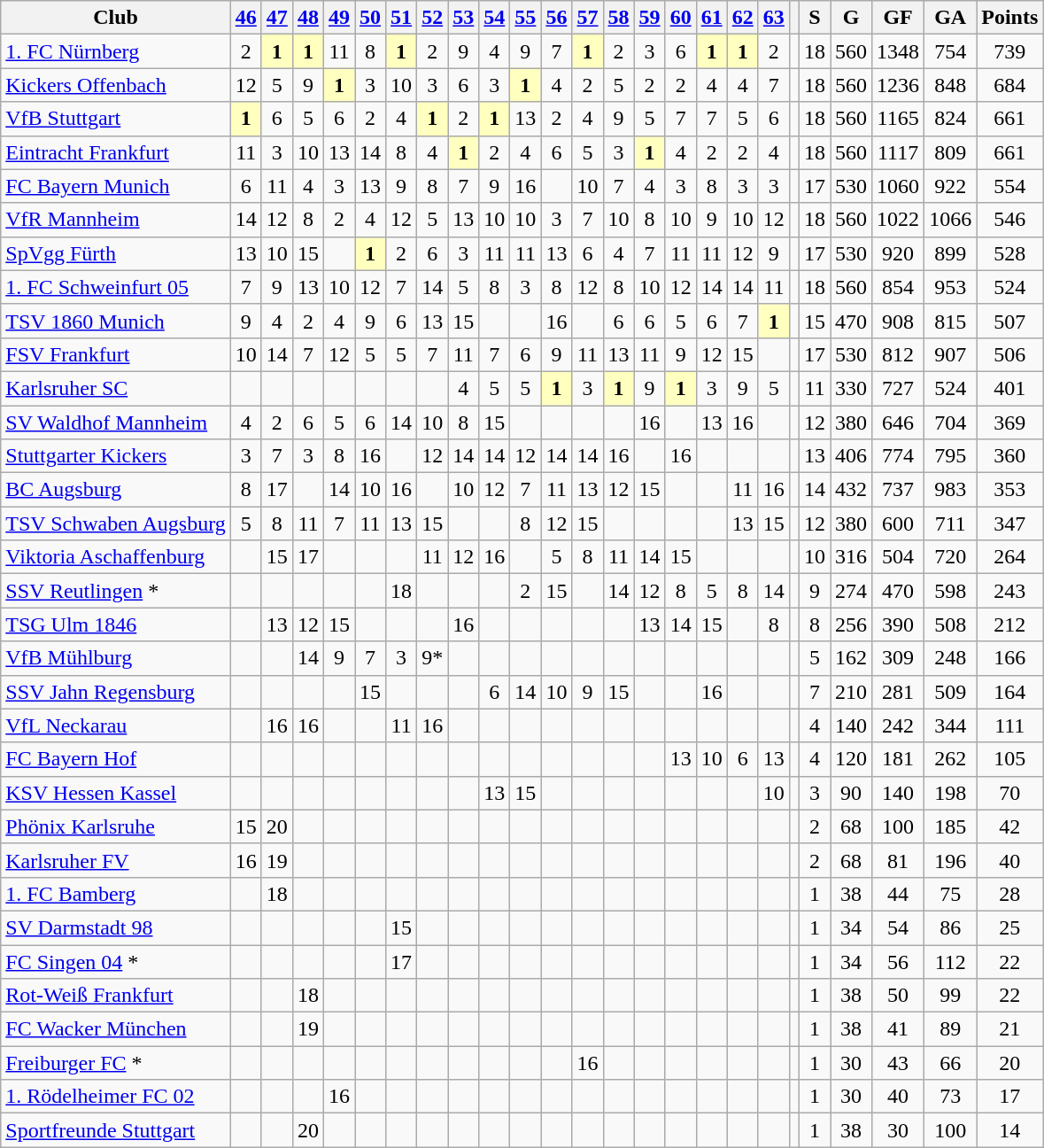<table class="wikitable">
<tr>
<th>Club</th>
<th><a href='#'>46</a></th>
<th><a href='#'>47</a></th>
<th><a href='#'>48</a></th>
<th><a href='#'>49</a></th>
<th><a href='#'>50</a></th>
<th><a href='#'>51</a></th>
<th><a href='#'>52</a></th>
<th><a href='#'>53</a></th>
<th><a href='#'>54</a></th>
<th><a href='#'>55</a></th>
<th><a href='#'>56</a></th>
<th><a href='#'>57</a></th>
<th><a href='#'>58</a></th>
<th><a href='#'>59</a></th>
<th><a href='#'>60</a></th>
<th><a href='#'>61</a></th>
<th><a href='#'>62</a></th>
<th><a href='#'>63</a></th>
<th></th>
<th>S</th>
<th>G</th>
<th>GF</th>
<th>GA</th>
<th>Points</th>
</tr>
<tr align="center">
<td align="left"><a href='#'>1. FC Nürnberg</a></td>
<td>2</td>
<td bgcolor="#ffffbf"><strong>1</strong></td>
<td bgcolor="#ffffbf"><strong>1</strong></td>
<td>11</td>
<td>8</td>
<td bgcolor="#ffffbf"><strong>1</strong></td>
<td>2</td>
<td>9</td>
<td>4</td>
<td>9</td>
<td>7</td>
<td bgcolor="#ffffbf"><strong>1</strong></td>
<td>2</td>
<td>3</td>
<td>6</td>
<td bgcolor="#ffffbf"><strong>1</strong></td>
<td bgcolor="#ffffbf"><strong>1</strong></td>
<td>2</td>
<td></td>
<td>18</td>
<td>560</td>
<td>1348</td>
<td>754</td>
<td>739</td>
</tr>
<tr align="center">
<td align="left"><a href='#'>Kickers Offenbach</a></td>
<td>12</td>
<td>5</td>
<td>9</td>
<td bgcolor="#ffffbf"><strong>1</strong></td>
<td>3</td>
<td>10</td>
<td>3</td>
<td>6</td>
<td>3</td>
<td bgcolor="#ffffbf"><strong>1</strong></td>
<td>4</td>
<td>2</td>
<td>5</td>
<td>2</td>
<td>2</td>
<td>4</td>
<td>4</td>
<td>7</td>
<td></td>
<td>18</td>
<td>560</td>
<td>1236</td>
<td>848</td>
<td>684</td>
</tr>
<tr align="center">
<td align="left"><a href='#'>VfB Stuttgart</a></td>
<td bgcolor="#ffffbf"><strong>1</strong></td>
<td>6</td>
<td>5</td>
<td>6</td>
<td>2</td>
<td>4</td>
<td bgcolor="#ffffbf"><strong>1</strong></td>
<td>2</td>
<td bgcolor="#ffffbf"><strong>1</strong></td>
<td>13</td>
<td>2</td>
<td>4</td>
<td>9</td>
<td>5</td>
<td>7</td>
<td>7</td>
<td>5</td>
<td>6</td>
<td></td>
<td>18</td>
<td>560</td>
<td>1165</td>
<td>824</td>
<td>661</td>
</tr>
<tr align="center">
<td align="left"><a href='#'>Eintracht Frankfurt</a></td>
<td>11</td>
<td>3</td>
<td>10</td>
<td>13</td>
<td>14</td>
<td>8</td>
<td>4</td>
<td bgcolor="#ffffbf"><strong>1</strong></td>
<td>2</td>
<td>4</td>
<td>6</td>
<td>5</td>
<td>3</td>
<td bgcolor="#ffffbf"><strong>1</strong></td>
<td>4</td>
<td>2</td>
<td>2</td>
<td>4</td>
<td></td>
<td>18</td>
<td>560</td>
<td>1117</td>
<td>809</td>
<td>661</td>
</tr>
<tr align="center">
<td align="left"><a href='#'>FC Bayern Munich</a></td>
<td>6</td>
<td>11</td>
<td>4</td>
<td>3</td>
<td>13</td>
<td>9</td>
<td>8</td>
<td>7</td>
<td>9</td>
<td>16</td>
<td></td>
<td>10</td>
<td>7</td>
<td>4</td>
<td>3</td>
<td>8</td>
<td>3</td>
<td>3</td>
<td></td>
<td>17</td>
<td>530</td>
<td>1060</td>
<td>922</td>
<td>554</td>
</tr>
<tr align="center">
<td align="left"><a href='#'>VfR Mannheim</a></td>
<td>14</td>
<td>12</td>
<td>8</td>
<td>2</td>
<td>4</td>
<td>12</td>
<td>5</td>
<td>13</td>
<td>10</td>
<td>10</td>
<td>3</td>
<td>7</td>
<td>10</td>
<td>8</td>
<td>10</td>
<td>9</td>
<td>10</td>
<td>12</td>
<td></td>
<td>18</td>
<td>560</td>
<td>1022</td>
<td>1066</td>
<td>546</td>
</tr>
<tr align="center">
<td align="left"><a href='#'>SpVgg Fürth</a></td>
<td>13</td>
<td>10</td>
<td>15</td>
<td></td>
<td bgcolor="#ffffbf"><strong>1</strong></td>
<td>2</td>
<td>6</td>
<td>3</td>
<td>11</td>
<td>11</td>
<td>13</td>
<td>6</td>
<td>4</td>
<td>7</td>
<td>11</td>
<td>11</td>
<td>12</td>
<td>9</td>
<td></td>
<td>17</td>
<td>530</td>
<td>920</td>
<td>899</td>
<td>528</td>
</tr>
<tr align="center">
<td align="left"><a href='#'>1. FC Schweinfurt 05</a></td>
<td>7</td>
<td>9</td>
<td>13</td>
<td>10</td>
<td>12</td>
<td>7</td>
<td>14</td>
<td>5</td>
<td>8</td>
<td>3</td>
<td>8</td>
<td>12</td>
<td>8</td>
<td>10</td>
<td>12</td>
<td>14</td>
<td>14</td>
<td>11</td>
<td></td>
<td>18</td>
<td>560</td>
<td>854</td>
<td>953</td>
<td>524</td>
</tr>
<tr align="center">
<td align="left"><a href='#'>TSV 1860 Munich</a></td>
<td>9</td>
<td>4</td>
<td>2</td>
<td>4</td>
<td>9</td>
<td>6</td>
<td>13</td>
<td>15</td>
<td></td>
<td></td>
<td>16</td>
<td></td>
<td>6</td>
<td>6</td>
<td>5</td>
<td>6</td>
<td>7</td>
<td bgcolor="#ffffbf"><strong>1</strong></td>
<td></td>
<td>15</td>
<td>470</td>
<td>908</td>
<td>815</td>
<td>507</td>
</tr>
<tr align="center">
<td align="left"><a href='#'>FSV Frankfurt</a></td>
<td>10</td>
<td>14</td>
<td>7</td>
<td>12</td>
<td>5</td>
<td>5</td>
<td>7</td>
<td>11</td>
<td>7</td>
<td>6</td>
<td>9</td>
<td>11</td>
<td>13</td>
<td>11</td>
<td>9</td>
<td>12</td>
<td>15</td>
<td></td>
<td></td>
<td>17</td>
<td>530</td>
<td>812</td>
<td>907</td>
<td>506</td>
</tr>
<tr align="center">
<td align="left"><a href='#'>Karlsruher SC</a></td>
<td></td>
<td></td>
<td></td>
<td></td>
<td></td>
<td></td>
<td></td>
<td>4</td>
<td>5</td>
<td>5</td>
<td bgcolor="#ffffbf"><strong>1</strong></td>
<td>3</td>
<td bgcolor="#ffffbf"><strong>1</strong></td>
<td>9</td>
<td bgcolor="#ffffbf"><strong>1</strong></td>
<td>3</td>
<td>9</td>
<td>5</td>
<td></td>
<td>11</td>
<td>330</td>
<td>727</td>
<td>524</td>
<td>401</td>
</tr>
<tr align="center">
<td align="left"><a href='#'>SV Waldhof Mannheim</a></td>
<td>4</td>
<td>2</td>
<td>6</td>
<td>5</td>
<td>6</td>
<td>14</td>
<td>10</td>
<td>8</td>
<td>15</td>
<td></td>
<td></td>
<td></td>
<td></td>
<td>16</td>
<td></td>
<td>13</td>
<td>16</td>
<td></td>
<td></td>
<td>12</td>
<td>380</td>
<td>646</td>
<td>704</td>
<td>369</td>
</tr>
<tr align="center">
<td align="left"><a href='#'>Stuttgarter Kickers</a></td>
<td>3</td>
<td>7</td>
<td>3</td>
<td>8</td>
<td>16</td>
<td></td>
<td>12</td>
<td>14</td>
<td>14</td>
<td>12</td>
<td>14</td>
<td>14</td>
<td>16</td>
<td></td>
<td>16</td>
<td></td>
<td></td>
<td></td>
<td></td>
<td>13</td>
<td>406</td>
<td>774</td>
<td>795</td>
<td>360</td>
</tr>
<tr align="center">
<td align="left"><a href='#'>BC Augsburg</a></td>
<td>8</td>
<td>17</td>
<td></td>
<td>14</td>
<td>10</td>
<td>16</td>
<td></td>
<td>10</td>
<td>12</td>
<td>7</td>
<td>11</td>
<td>13</td>
<td>12</td>
<td>15</td>
<td></td>
<td></td>
<td>11</td>
<td>16</td>
<td></td>
<td>14</td>
<td>432</td>
<td>737</td>
<td>983</td>
<td>353</td>
</tr>
<tr align="center">
<td align="left"><a href='#'>TSV Schwaben Augsburg</a></td>
<td>5</td>
<td>8</td>
<td>11</td>
<td>7</td>
<td>11</td>
<td>13</td>
<td>15</td>
<td></td>
<td></td>
<td>8</td>
<td>12</td>
<td>15</td>
<td></td>
<td></td>
<td></td>
<td></td>
<td>13</td>
<td>15</td>
<td></td>
<td>12</td>
<td>380</td>
<td>600</td>
<td>711</td>
<td>347</td>
</tr>
<tr align="center">
<td align="left"><a href='#'>Viktoria Aschaffenburg</a></td>
<td></td>
<td>15</td>
<td>17</td>
<td></td>
<td></td>
<td></td>
<td>11</td>
<td>12</td>
<td>16</td>
<td></td>
<td>5</td>
<td>8</td>
<td>11</td>
<td>14</td>
<td>15</td>
<td></td>
<td></td>
<td></td>
<td></td>
<td>10</td>
<td>316</td>
<td>504</td>
<td>720</td>
<td>264</td>
</tr>
<tr align="center">
<td align="left"><a href='#'>SSV Reutlingen</a> *</td>
<td></td>
<td></td>
<td></td>
<td></td>
<td></td>
<td>18</td>
<td></td>
<td></td>
<td></td>
<td>2</td>
<td>15</td>
<td></td>
<td>14</td>
<td>12</td>
<td>8</td>
<td>5</td>
<td>8</td>
<td>14</td>
<td></td>
<td>9</td>
<td>274</td>
<td>470</td>
<td>598</td>
<td>243</td>
</tr>
<tr align="center">
<td align="left"><a href='#'>TSG Ulm 1846</a></td>
<td></td>
<td>13</td>
<td>12</td>
<td>15</td>
<td></td>
<td></td>
<td></td>
<td>16</td>
<td></td>
<td></td>
<td></td>
<td></td>
<td></td>
<td>13</td>
<td>14</td>
<td>15</td>
<td></td>
<td>8</td>
<td></td>
<td>8</td>
<td>256</td>
<td>390</td>
<td>508</td>
<td>212</td>
</tr>
<tr align="center">
<td align="left"><a href='#'>VfB Mühlburg</a></td>
<td></td>
<td></td>
<td>14</td>
<td>9</td>
<td>7</td>
<td>3</td>
<td>9*</td>
<td></td>
<td></td>
<td></td>
<td></td>
<td></td>
<td></td>
<td></td>
<td></td>
<td></td>
<td></td>
<td></td>
<td></td>
<td>5</td>
<td>162</td>
<td>309</td>
<td>248</td>
<td>166</td>
</tr>
<tr align="center">
<td align="left"><a href='#'>SSV Jahn Regensburg</a></td>
<td></td>
<td></td>
<td></td>
<td></td>
<td>15</td>
<td></td>
<td></td>
<td></td>
<td>6</td>
<td>14</td>
<td>10</td>
<td>9</td>
<td>15</td>
<td></td>
<td></td>
<td>16</td>
<td></td>
<td></td>
<td></td>
<td>7</td>
<td>210</td>
<td>281</td>
<td>509</td>
<td>164</td>
</tr>
<tr align="center">
<td align="left"><a href='#'>VfL Neckarau</a></td>
<td></td>
<td>16</td>
<td>16</td>
<td></td>
<td></td>
<td>11</td>
<td>16</td>
<td></td>
<td></td>
<td></td>
<td></td>
<td></td>
<td></td>
<td></td>
<td></td>
<td></td>
<td></td>
<td></td>
<td></td>
<td>4</td>
<td>140</td>
<td>242</td>
<td>344</td>
<td>111</td>
</tr>
<tr align="center">
<td align="left"><a href='#'>FC Bayern Hof</a></td>
<td></td>
<td></td>
<td></td>
<td></td>
<td></td>
<td></td>
<td></td>
<td></td>
<td></td>
<td></td>
<td></td>
<td></td>
<td></td>
<td></td>
<td>13</td>
<td>10</td>
<td>6</td>
<td>13</td>
<td></td>
<td>4</td>
<td>120</td>
<td>181</td>
<td>262</td>
<td>105</td>
</tr>
<tr align="center">
<td align="left"><a href='#'>KSV Hessen Kassel</a></td>
<td></td>
<td></td>
<td></td>
<td></td>
<td></td>
<td></td>
<td></td>
<td></td>
<td>13</td>
<td>15</td>
<td></td>
<td></td>
<td></td>
<td></td>
<td></td>
<td></td>
<td></td>
<td>10</td>
<td></td>
<td>3</td>
<td>90</td>
<td>140</td>
<td>198</td>
<td>70</td>
</tr>
<tr align="center">
<td align="left"><a href='#'>Phönix Karlsruhe</a></td>
<td>15</td>
<td>20</td>
<td></td>
<td></td>
<td></td>
<td></td>
<td></td>
<td></td>
<td></td>
<td></td>
<td></td>
<td></td>
<td></td>
<td></td>
<td></td>
<td></td>
<td></td>
<td></td>
<td></td>
<td>2</td>
<td>68</td>
<td>100</td>
<td>185</td>
<td>42</td>
</tr>
<tr align="center">
<td align="left"><a href='#'>Karlsruher FV</a></td>
<td>16</td>
<td>19</td>
<td></td>
<td></td>
<td></td>
<td></td>
<td></td>
<td></td>
<td></td>
<td></td>
<td></td>
<td></td>
<td></td>
<td></td>
<td></td>
<td></td>
<td></td>
<td></td>
<td></td>
<td>2</td>
<td>68</td>
<td>81</td>
<td>196</td>
<td>40</td>
</tr>
<tr align="center">
<td align="left"><a href='#'>1. FC Bamberg</a></td>
<td></td>
<td>18</td>
<td></td>
<td></td>
<td></td>
<td></td>
<td></td>
<td></td>
<td></td>
<td></td>
<td></td>
<td></td>
<td></td>
<td></td>
<td></td>
<td></td>
<td></td>
<td></td>
<td></td>
<td>1</td>
<td>38</td>
<td>44</td>
<td>75</td>
<td>28</td>
</tr>
<tr align="center">
<td align="left"><a href='#'>SV Darmstadt 98</a></td>
<td></td>
<td></td>
<td></td>
<td></td>
<td></td>
<td>15</td>
<td></td>
<td></td>
<td></td>
<td></td>
<td></td>
<td></td>
<td></td>
<td></td>
<td></td>
<td></td>
<td></td>
<td></td>
<td></td>
<td>1</td>
<td>34</td>
<td>54</td>
<td>86</td>
<td>25</td>
</tr>
<tr align="center">
<td align="left"><a href='#'>FC Singen 04</a> *</td>
<td></td>
<td></td>
<td></td>
<td></td>
<td></td>
<td>17</td>
<td></td>
<td></td>
<td></td>
<td></td>
<td></td>
<td></td>
<td></td>
<td></td>
<td></td>
<td></td>
<td></td>
<td></td>
<td></td>
<td>1</td>
<td>34</td>
<td>56</td>
<td>112</td>
<td>22</td>
</tr>
<tr align="center">
<td align="left"><a href='#'>Rot-Weiß Frankfurt</a></td>
<td></td>
<td></td>
<td>18</td>
<td></td>
<td></td>
<td></td>
<td></td>
<td></td>
<td></td>
<td></td>
<td></td>
<td></td>
<td></td>
<td></td>
<td></td>
<td></td>
<td></td>
<td></td>
<td></td>
<td>1</td>
<td>38</td>
<td>50</td>
<td>99</td>
<td>22</td>
</tr>
<tr align="center">
<td align="left"><a href='#'>FC Wacker München</a></td>
<td></td>
<td></td>
<td>19</td>
<td></td>
<td></td>
<td></td>
<td></td>
<td></td>
<td></td>
<td></td>
<td></td>
<td></td>
<td></td>
<td></td>
<td></td>
<td></td>
<td></td>
<td></td>
<td></td>
<td>1</td>
<td>38</td>
<td>41</td>
<td>89</td>
<td>21</td>
</tr>
<tr align="center">
<td align="left"><a href='#'>Freiburger FC</a> *</td>
<td></td>
<td></td>
<td></td>
<td></td>
<td></td>
<td></td>
<td></td>
<td></td>
<td></td>
<td></td>
<td></td>
<td>16</td>
<td></td>
<td></td>
<td></td>
<td></td>
<td></td>
<td></td>
<td></td>
<td>1</td>
<td>30</td>
<td>43</td>
<td>66</td>
<td>20</td>
</tr>
<tr align="center">
<td align="left"><a href='#'>1. Rödelheimer FC 02</a></td>
<td></td>
<td></td>
<td></td>
<td>16</td>
<td></td>
<td></td>
<td></td>
<td></td>
<td></td>
<td></td>
<td></td>
<td></td>
<td></td>
<td></td>
<td></td>
<td></td>
<td></td>
<td></td>
<td></td>
<td>1</td>
<td>30</td>
<td>40</td>
<td>73</td>
<td>17</td>
</tr>
<tr align="center">
<td align="left"><a href='#'>Sportfreunde Stuttgart</a></td>
<td></td>
<td></td>
<td>20</td>
<td></td>
<td></td>
<td></td>
<td></td>
<td></td>
<td></td>
<td></td>
<td></td>
<td></td>
<td></td>
<td></td>
<td></td>
<td></td>
<td></td>
<td></td>
<td></td>
<td>1</td>
<td>38</td>
<td>30</td>
<td>100</td>
<td>14</td>
</tr>
</table>
